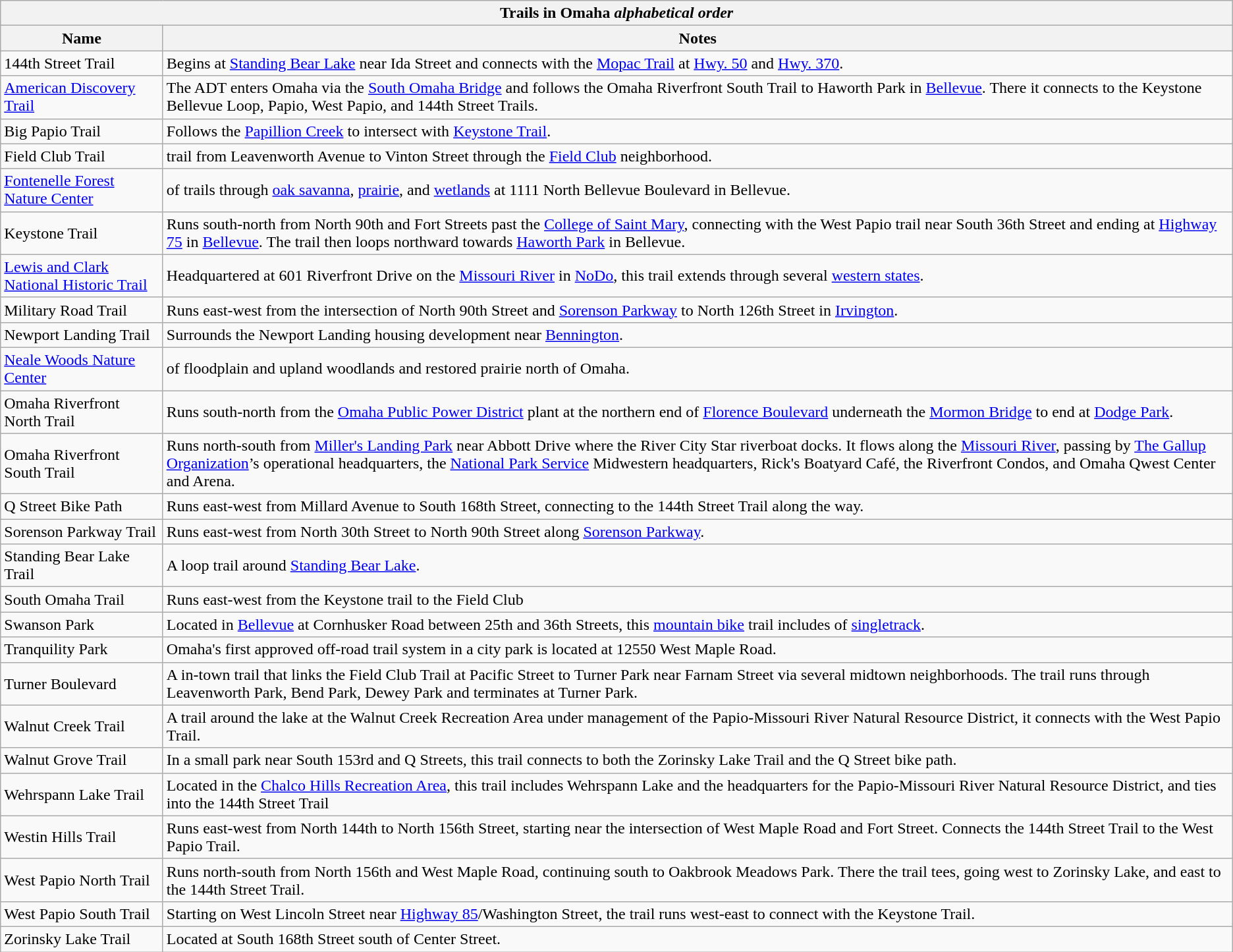<table class="wikitable">
<tr>
<th align="center" colspan="6"><strong>Trails in Omaha</strong> <em>alphabetical order</em></th>
</tr>
<tr>
<th>Name</th>
<th>Notes</th>
</tr>
<tr>
<td>144th Street Trail</td>
<td>Begins at <a href='#'>Standing Bear Lake</a> near Ida Street and connects with the <a href='#'>Mopac Trail</a> at <a href='#'>Hwy. 50</a> and <a href='#'>Hwy. 370</a>.</td>
</tr>
<tr>
<td><a href='#'>American Discovery Trail</a></td>
<td>The ADT enters Omaha via the <a href='#'>South Omaha Bridge</a> and follows the Omaha Riverfront South Trail to Haworth Park in <a href='#'>Bellevue</a>. There it connects to the Keystone Bellevue Loop, Papio, West Papio, and 144th Street Trails.</td>
</tr>
<tr>
<td>Big Papio Trail</td>
<td>Follows the <a href='#'>Papillion Creek</a>  to intersect with <a href='#'>Keystone Trail</a>.</td>
</tr>
<tr>
<td>Field Club Trail</td>
<td> trail from Leavenworth Avenue to Vinton Street through the <a href='#'>Field Club</a> neighborhood.</td>
</tr>
<tr>
<td><a href='#'>Fontenelle Forest Nature Center</a></td>
<td> of trails through <a href='#'>oak savanna</a>, <a href='#'>prairie</a>, and <a href='#'>wetlands</a> at 1111 North Bellevue Boulevard in Bellevue.</td>
</tr>
<tr>
<td>Keystone Trail</td>
<td>Runs south-north from North 90th and Fort Streets past the <a href='#'>College of Saint Mary</a>, connecting with the West Papio trail near South 36th Street and ending at <a href='#'>Highway 75</a> in <a href='#'>Bellevue</a>. The trail then loops northward towards <a href='#'>Haworth Park</a> in Bellevue.</td>
</tr>
<tr>
<td><a href='#'>Lewis and Clark National Historic Trail</a></td>
<td>Headquartered at 601 Riverfront Drive on the <a href='#'>Missouri River</a> in <a href='#'>NoDo</a>, this trail extends  through several <a href='#'>western states</a>.</td>
</tr>
<tr>
<td>Military Road Trail</td>
<td>Runs east-west from the intersection of North 90th Street and <a href='#'>Sorenson Parkway</a> to North 126th Street in <a href='#'>Irvington</a>.</td>
</tr>
<tr>
<td>Newport Landing Trail</td>
<td>Surrounds the Newport Landing housing development near <a href='#'>Bennington</a>.</td>
</tr>
<tr>
<td><a href='#'>Neale Woods Nature Center</a></td>
<td> of floodplain and upland woodlands and restored prairie north of Omaha.</td>
</tr>
<tr>
<td>Omaha Riverfront North Trail</td>
<td>Runs south-north from the <a href='#'>Omaha Public Power District</a> plant at the northern end of <a href='#'>Florence Boulevard</a> underneath the <a href='#'>Mormon Bridge</a> to end at <a href='#'>Dodge Park</a>.</td>
</tr>
<tr>
<td>Omaha Riverfront South Trail</td>
<td>Runs north-south from <a href='#'>Miller's Landing Park</a> near Abbott Drive where the River City Star riverboat docks. It flows along the <a href='#'>Missouri River</a>, passing by <a href='#'>The Gallup Organization</a>’s operational headquarters, the <a href='#'>National Park Service</a> Midwestern headquarters, Rick's Boatyard Café, the Riverfront Condos, and Omaha Qwest Center and Arena.</td>
</tr>
<tr>
<td>Q Street Bike Path</td>
<td>Runs east-west from Millard Avenue to South 168th Street, connecting to the 144th Street Trail along the way.</td>
</tr>
<tr>
<td>Sorenson Parkway Trail</td>
<td>Runs east-west from North 30th Street to North 90th Street along <a href='#'>Sorenson Parkway</a>.</td>
</tr>
<tr>
<td>Standing Bear Lake Trail</td>
<td>A loop trail around <a href='#'>Standing Bear Lake</a>.</td>
</tr>
<tr>
<td>South Omaha Trail</td>
<td>Runs east-west from the Keystone trail to the Field Club</td>
</tr>
<tr>
<td>Swanson Park</td>
<td>Located in <a href='#'>Bellevue</a> at Cornhusker Road between 25th and 36th Streets, this <a href='#'>mountain bike</a> trail includes  of <a href='#'>singletrack</a>.</td>
</tr>
<tr>
<td>Tranquility Park</td>
<td>Omaha's first approved off-road trail system in a city park is located at 12550 West Maple Road.</td>
</tr>
<tr>
<td>Turner Boulevard</td>
<td>A  in-town trail that links the Field Club Trail at Pacific Street to Turner Park near Farnam Street via several midtown neighborhoods.  The trail runs through Leavenworth Park, Bend Park, Dewey Park and terminates at Turner Park.</td>
</tr>
<tr>
<td>Walnut Creek Trail</td>
<td>A trail around the lake at the Walnut Creek Recreation Area under management of the Papio-Missouri River Natural Resource District, it connects with the West Papio Trail.</td>
</tr>
<tr>
<td>Walnut Grove Trail</td>
<td>In a small park near South 153rd and Q Streets, this trail connects to both the Zorinsky Lake Trail and the Q Street bike path.</td>
</tr>
<tr>
<td>Wehrspann Lake Trail</td>
<td>Located in the <a href='#'>Chalco Hills Recreation Area</a>, this trail includes Wehrspann Lake and the headquarters for the Papio-Missouri River Natural Resource District, and ties into the 144th Street Trail</td>
</tr>
<tr>
<td>Westin Hills Trail</td>
<td>Runs east-west from North 144th to North 156th Street, starting near the intersection of West Maple Road and Fort Street. Connects the 144th Street Trail to the West Papio Trail.</td>
</tr>
<tr>
<td>West Papio North Trail</td>
<td>Runs north-south from North 156th and West Maple Road, continuing south to Oakbrook Meadows Park. There the trail tees, going west to Zorinsky Lake, and east to the 144th Street Trail.</td>
</tr>
<tr>
<td>West Papio South Trail</td>
<td>Starting on West Lincoln Street near <a href='#'>Highway 85</a>/Washington Street, the trail runs west-east to connect with the Keystone Trail.</td>
</tr>
<tr>
<td>Zorinsky Lake Trail</td>
<td>Located at South 168th Street south of Center Street.</td>
</tr>
</table>
